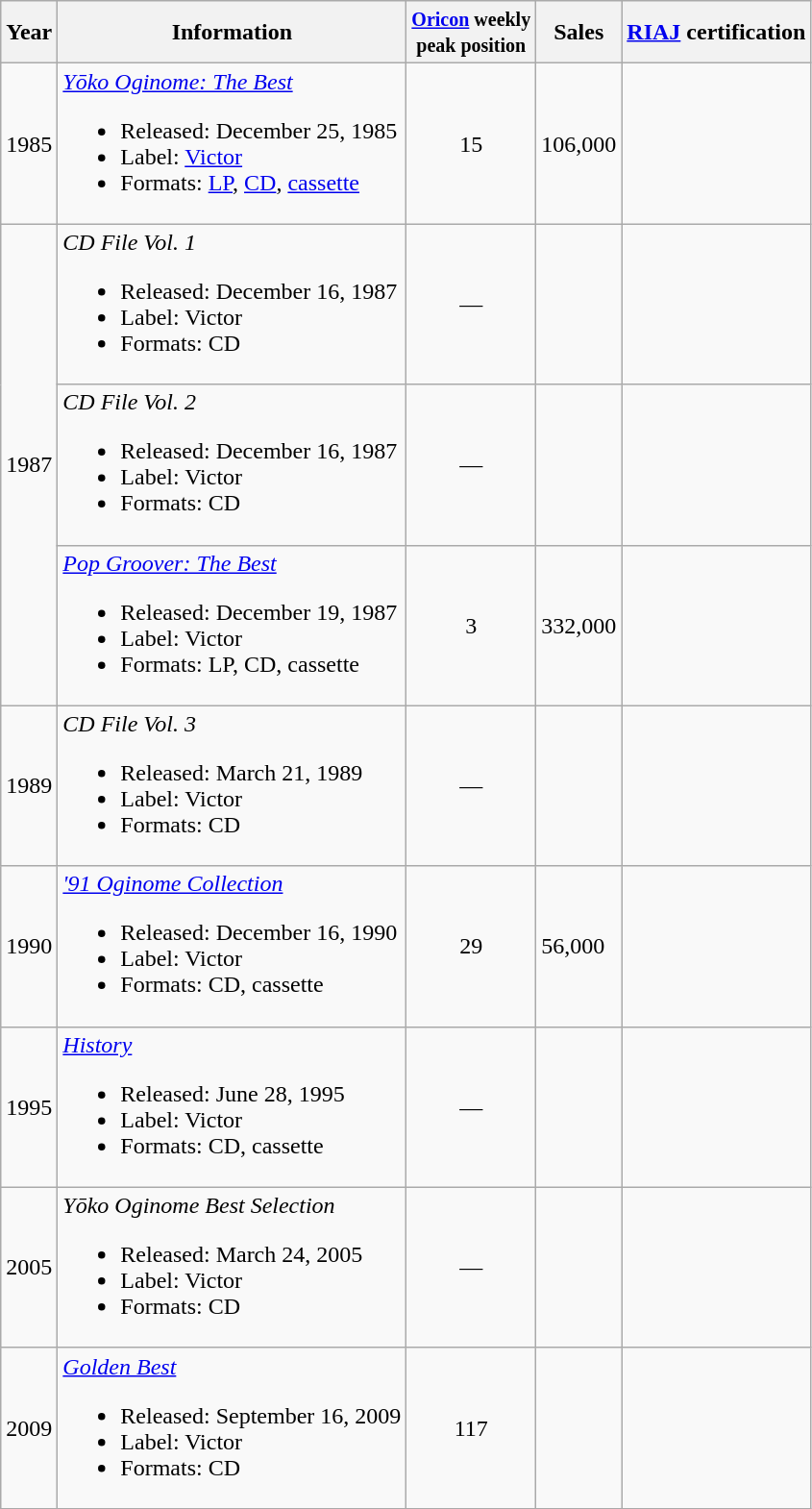<table class="wikitable">
<tr>
<th>Year</th>
<th>Information</th>
<th><small><a href='#'>Oricon</a> weekly<br>peak position</small></th>
<th>Sales<br></th>
<th><a href='#'>RIAJ</a> certification</th>
</tr>
<tr>
<td>1985</td>
<td><em><a href='#'>Yōko Oginome: The Best</a></em><br><ul><li>Released: December 25, 1985</li><li>Label: <a href='#'>Victor</a></li><li>Formats: <a href='#'>LP</a>, <a href='#'>CD</a>, <a href='#'>cassette</a></li></ul></td>
<td style="text-align:center;">15</td>
<td align="left">106,000</td>
<td align="left"></td>
</tr>
<tr>
<td rowspan="3">1987</td>
<td><em>CD File Vol. 1</em><br><ul><li>Released: December 16, 1987</li><li>Label: Victor</li><li>Formats: CD</li></ul></td>
<td style="text-align:center;">—</td>
<td align="left"></td>
<td align="left"></td>
</tr>
<tr>
<td><em>CD File Vol. 2</em><br><ul><li>Released: December 16, 1987</li><li>Label: Victor</li><li>Formats: CD</li></ul></td>
<td style="text-align:center;">—</td>
<td align="left"></td>
<td align="left"></td>
</tr>
<tr>
<td><em><a href='#'>Pop Groover: The Best</a></em><br><ul><li>Released: December 19, 1987</li><li>Label: Victor</li><li>Formats: LP, CD, cassette</li></ul></td>
<td style="text-align:center;">3</td>
<td align="left">332,000</td>
<td align="left"></td>
</tr>
<tr>
<td>1989</td>
<td><em>CD File Vol. 3</em><br><ul><li>Released: March 21, 1989</li><li>Label: Victor</li><li>Formats: CD</li></ul></td>
<td style="text-align:center;">—</td>
<td align="left"></td>
<td align="left"></td>
</tr>
<tr>
<td>1990</td>
<td><em><a href='#'>'91 Oginome Collection</a></em><br><ul><li>Released: December 16, 1990</li><li>Label: Victor</li><li>Formats: CD, cassette</li></ul></td>
<td style="text-align:center;">29</td>
<td align="left">56,000</td>
<td align="left"></td>
</tr>
<tr>
<td>1995</td>
<td><em><a href='#'>History</a></em><br><ul><li>Released: June 28, 1995</li><li>Label: Victor</li><li>Formats: CD, cassette</li></ul></td>
<td style="text-align:center;">—</td>
<td align="left"></td>
<td align="left"></td>
</tr>
<tr>
<td>2005</td>
<td><em>Yōko Oginome Best Selection</em><br><ul><li>Released: March 24, 2005</li><li>Label: Victor</li><li>Formats: CD</li></ul></td>
<td style="text-align:center;">—</td>
<td align="left"></td>
<td align="left"></td>
</tr>
<tr>
<td>2009</td>
<td><em><a href='#'>Golden Best</a></em><br><ul><li>Released: September 16, 2009</li><li>Label: Victor</li><li>Formats: CD</li></ul></td>
<td style="text-align:center;">117</td>
<td align="left"></td>
<td align="left"></td>
</tr>
</table>
